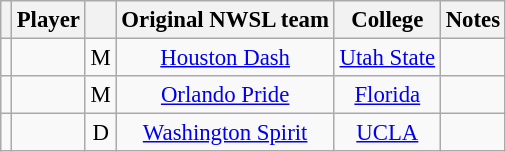<table class="wikitable sortable" style="font-size: 95%;text-align: center;">
<tr>
<th scope="col"></th>
<th scope="col">Player</th>
<th scope="col"></th>
<th scope="col">Original NWSL team</th>
<th scope="col">College</th>
<th scope="col" class="unsortable">Notes</th>
</tr>
<tr>
<td></td>
<td></td>
<td>M</td>
<td><a href='#'>Houston Dash</a></td>
<td><a href='#'>Utah State</a></td>
<td></td>
</tr>
<tr>
<td></td>
<td></td>
<td>M</td>
<td><a href='#'>Orlando Pride</a></td>
<td><a href='#'>Florida</a></td>
<td></td>
</tr>
<tr>
<td></td>
<td></td>
<td>D</td>
<td><a href='#'>Washington Spirit</a></td>
<td><a href='#'>UCLA</a></td>
<td></td>
</tr>
</table>
